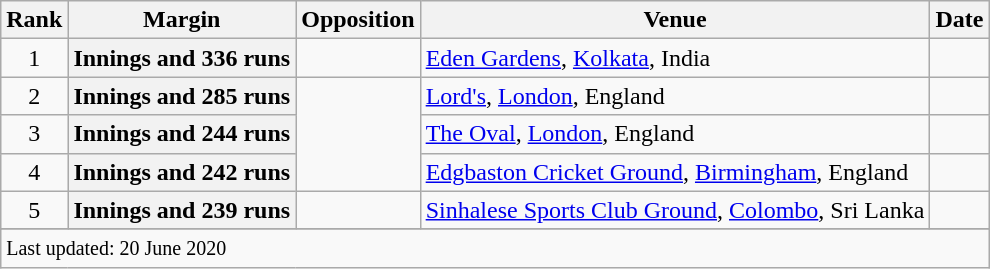<table class="wikitable sortable">
<tr>
<th scope=col>Rank</th>
<th scope=col>Margin</th>
<th scope=col>Opposition</th>
<th scope=col>Venue</th>
<th scope=col>Date</th>
</tr>
<tr>
<td align=center>1</td>
<th scope=row style="text-align:center;">Innings and 336 runs</th>
<td></td>
<td><a href='#'>Eden Gardens</a>, <a href='#'>Kolkata</a>, India</td>
<td></td>
</tr>
<tr>
<td align=center>2</td>
<th scope=row style=text-align:center;>Innings and 285 runs</th>
<td rowspan=3></td>
<td><a href='#'>Lord's</a>, <a href='#'>London</a>, England</td>
<td></td>
</tr>
<tr>
<td align=center>3</td>
<th scope=row style=text-align:center;>Innings and 244 runs</th>
<td><a href='#'>The Oval</a>, <a href='#'>London</a>, England</td>
<td></td>
</tr>
<tr>
<td align=center>4</td>
<th scope=row style=text-align:center;>Innings and 242 runs</th>
<td><a href='#'>Edgbaston Cricket Ground</a>, <a href='#'>Birmingham</a>, England</td>
<td></td>
</tr>
<tr>
<td align=center>5</td>
<th scope=row style=text-align:center;>Innings and 239 runs</th>
<td></td>
<td><a href='#'>Sinhalese Sports Club Ground</a>, <a href='#'>Colombo</a>, Sri Lanka</td>
<td></td>
</tr>
<tr>
</tr>
<tr class=sortbottom>
<td colspan=5><small>Last updated: 20 June 2020</small></td>
</tr>
</table>
